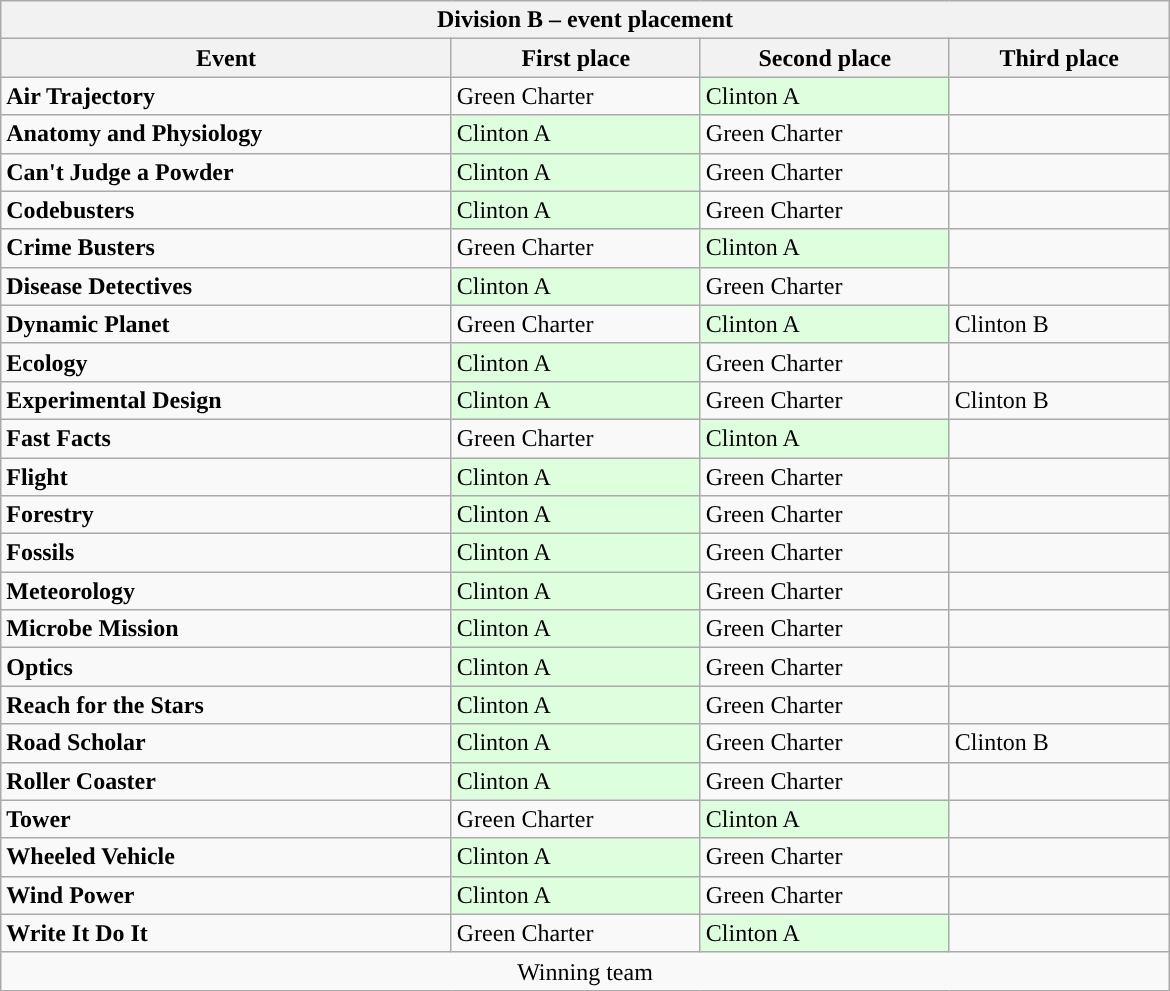<table class="wikitable collapsible collapsed" style="float:left; width:780px">
<tr>
<th colspan=4>Division B – event placement</th>
</tr>
<tr>
<th>Event</th>
<th>First place</th>
<th>Second place</th>
<th>Third place</th>
</tr>
<tr>
<td><strong>Air Trajectory</strong></td>
<td>Green Charter</td>
<td style="background:#ddffdd">Clinton A</td>
<td></td>
</tr>
<tr>
<td><strong>Anatomy and Physiology</strong></td>
<td style="background:#ddffdd">Clinton A</td>
<td>Green Charter</td>
<td></td>
</tr>
<tr>
<td><strong>Can't Judge a Powder</strong></td>
<td style="background:#ddffdd">Clinton A</td>
<td>Green Charter</td>
<td></td>
</tr>
<tr>
<td><strong>Codebusters</strong></td>
<td style="background:#ddffdd">Clinton A</td>
<td>Green Charter</td>
<td></td>
</tr>
<tr>
<td><strong>Crime Busters</strong></td>
<td>Green Charter</td>
<td style="background:#ddffdd">Clinton A</td>
<td></td>
</tr>
<tr>
<td><strong>Disease Detectives</strong></td>
<td style="background:#ddffdd">Clinton A</td>
<td>Green Charter</td>
<td></td>
</tr>
<tr>
<td><strong>Dynamic Planet</strong></td>
<td>Green Charter</td>
<td style="background:#ddffdd">Clinton A</td>
<td>Clinton B</td>
</tr>
<tr>
<td><strong>Ecology</strong></td>
<td style="background:#ddffdd">Clinton A</td>
<td>Green Charter</td>
<td></td>
</tr>
<tr>
<td><strong>Experimental Design</strong></td>
<td style="background:#ddffdd">Clinton A</td>
<td>Green Charter</td>
<td>Clinton B</td>
</tr>
<tr>
<td><strong>Fast Facts</strong></td>
<td>Green Charter</td>
<td style="background:#ddffdd">Clinton A</td>
<td></td>
</tr>
<tr>
<td><strong>Flight</strong></td>
<td style="background:#ddffdd">Clinton A</td>
<td>Green Charter</td>
<td></td>
</tr>
<tr>
<td><strong>Forestry</strong></td>
<td style="background:#ddffdd">Clinton A</td>
<td>Green Charter</td>
<td></td>
</tr>
<tr>
<td><strong>Fossils</strong></td>
<td style="background:#ddffdd">Clinton A</td>
<td>Green Charter</td>
<td></td>
</tr>
<tr>
<td><strong>Meteorology</strong></td>
<td style="background:#ddffdd">Clinton A</td>
<td>Green Charter</td>
<td></td>
</tr>
<tr>
<td><strong>Microbe Mission</strong></td>
<td style="background:#ddffdd">Clinton A</td>
<td>Green Charter</td>
<td></td>
</tr>
<tr>
<td><strong>Optics</strong></td>
<td style="background:#ddffdd">Clinton A</td>
<td>Green Charter</td>
<td></td>
</tr>
<tr>
<td><strong>Reach for the Stars</strong></td>
<td style="background:#ddffdd">Clinton A</td>
<td>Green Charter</td>
<td></td>
</tr>
<tr>
<td><strong>Road Scholar</strong></td>
<td style="background:#ddffdd">Clinton A</td>
<td>Green Charter</td>
<td>Clinton B</td>
</tr>
<tr>
<td><strong>Roller Coaster</strong></td>
<td style="background:#ddffdd">Clinton A</td>
<td>Green Charter</td>
<td></td>
</tr>
<tr>
<td><strong>Tower</strong></td>
<td>Green Charter</td>
<td style="background:#ddffdd">Clinton A</td>
<td></td>
</tr>
<tr>
<td><strong>Wheeled Vehicle</strong></td>
<td style="background:#ddffdd">Clinton A</td>
<td>Green Charter</td>
<td></td>
</tr>
<tr>
<td><strong>Wind Power</strong></td>
<td style="background:#ddffdd">Clinton A</td>
<td>Green Charter</td>
<td></td>
</tr>
<tr>
<td><strong>Write It Do It</strong></td>
<td>Green Charter</td>
<td style="background:#ddffdd">Clinton A</td>
<td></td>
</tr>
<tr>
<td colspan=5 style=text-align:center> Winning team</td>
</tr>
</table>
